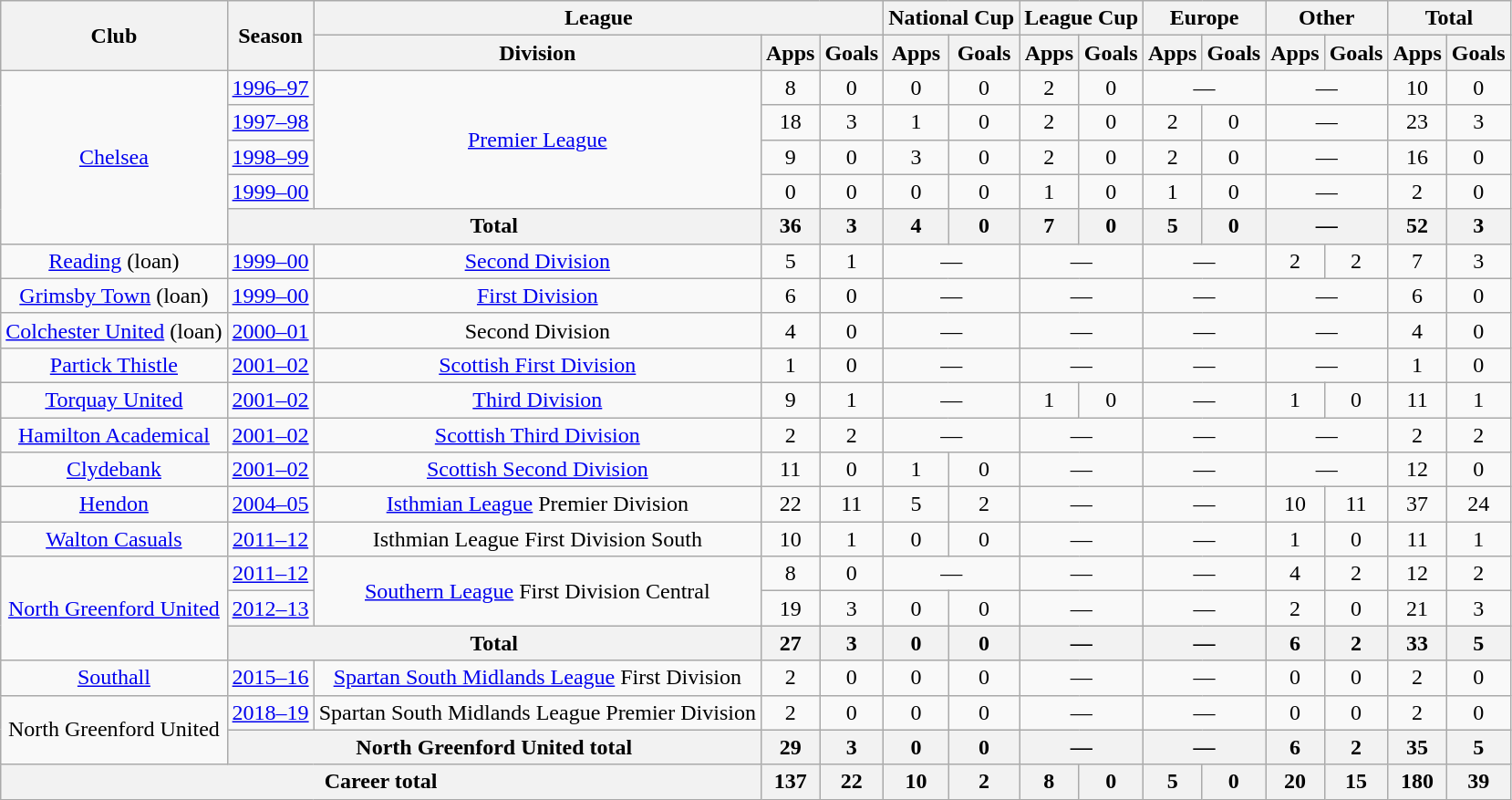<table class="wikitable" style="text-align: center">
<tr>
<th rowspan="2">Club</th>
<th rowspan="2">Season</th>
<th colspan="3">League</th>
<th colspan="2">National Cup</th>
<th colspan="2">League Cup</th>
<th colspan="2">Europe</th>
<th colspan="2">Other</th>
<th colspan="2">Total</th>
</tr>
<tr>
<th>Division</th>
<th>Apps</th>
<th>Goals</th>
<th>Apps</th>
<th>Goals</th>
<th>Apps</th>
<th>Goals</th>
<th>Apps</th>
<th>Goals</th>
<th>Apps</th>
<th>Goals</th>
<th>Apps</th>
<th>Goals</th>
</tr>
<tr>
<td rowspan="5"><a href='#'>Chelsea</a></td>
<td><a href='#'>1996–97</a></td>
<td rowspan="4"><a href='#'>Premier League</a></td>
<td>8</td>
<td>0</td>
<td>0</td>
<td>0</td>
<td>2</td>
<td>0</td>
<td colspan="2">―</td>
<td colspan="2">―</td>
<td>10</td>
<td>0</td>
</tr>
<tr>
<td><a href='#'>1997–98</a></td>
<td>18</td>
<td>3</td>
<td>1</td>
<td>0</td>
<td>2</td>
<td>0</td>
<td>2</td>
<td>0</td>
<td colspan="2">―</td>
<td>23</td>
<td>3</td>
</tr>
<tr>
<td><a href='#'>1998–99</a></td>
<td>9</td>
<td>0</td>
<td>3</td>
<td>0</td>
<td>2</td>
<td>0</td>
<td>2</td>
<td>0</td>
<td colspan="2">―</td>
<td>16</td>
<td>0</td>
</tr>
<tr>
<td><a href='#'>1999–00</a></td>
<td>0</td>
<td>0</td>
<td>0</td>
<td>0</td>
<td>1</td>
<td>0</td>
<td>1</td>
<td>0</td>
<td colspan="2">―</td>
<td>2</td>
<td>0</td>
</tr>
<tr>
<th colspan="2">Total</th>
<th>36</th>
<th>3</th>
<th>4</th>
<th>0</th>
<th>7</th>
<th>0</th>
<th>5</th>
<th>0</th>
<th colspan="2">―</th>
<th>52</th>
<th>3</th>
</tr>
<tr>
<td><a href='#'>Reading</a> (loan)</td>
<td><a href='#'>1999–00</a></td>
<td><a href='#'>Second Division</a></td>
<td>5</td>
<td>1</td>
<td colspan="2">―</td>
<td colspan="2">―</td>
<td colspan="2">―</td>
<td>2</td>
<td>2</td>
<td>7</td>
<td>3</td>
</tr>
<tr>
<td><a href='#'>Grimsby Town</a> (loan)</td>
<td><a href='#'>1999–00</a></td>
<td><a href='#'>First Division</a></td>
<td>6</td>
<td>0</td>
<td colspan="2">―</td>
<td colspan="2">―</td>
<td colspan="2">―</td>
<td colspan="2">―</td>
<td>6</td>
<td>0</td>
</tr>
<tr>
<td><a href='#'>Colchester United</a> (loan)</td>
<td><a href='#'>2000–01</a></td>
<td>Second Division</td>
<td>4</td>
<td>0</td>
<td colspan="2">―</td>
<td colspan="2">―</td>
<td colspan="2">―</td>
<td colspan="2">―</td>
<td>4</td>
<td>0</td>
</tr>
<tr>
<td><a href='#'>Partick Thistle</a></td>
<td><a href='#'>2001–02</a></td>
<td><a href='#'>Scottish First Division</a></td>
<td>1</td>
<td>0</td>
<td colspan="2">―</td>
<td colspan="2">―</td>
<td colspan="2">―</td>
<td colspan="2">―</td>
<td>1</td>
<td>0</td>
</tr>
<tr>
<td><a href='#'>Torquay United</a></td>
<td><a href='#'>2001–02</a></td>
<td><a href='#'>Third Division</a></td>
<td>9</td>
<td>1</td>
<td colspan="2">―</td>
<td>1</td>
<td>0</td>
<td colspan="2">―</td>
<td>1</td>
<td>0</td>
<td>11</td>
<td>1</td>
</tr>
<tr>
<td><a href='#'>Hamilton Academical</a></td>
<td><a href='#'>2001–02</a></td>
<td><a href='#'>Scottish Third Division</a></td>
<td>2</td>
<td>2</td>
<td colspan="2">―</td>
<td colspan="2">―</td>
<td colspan="2">―</td>
<td colspan="2">―</td>
<td>2</td>
<td>2</td>
</tr>
<tr>
<td><a href='#'>Clydebank</a></td>
<td><a href='#'>2001–02</a></td>
<td><a href='#'>Scottish Second Division</a></td>
<td>11</td>
<td>0</td>
<td>1</td>
<td>0</td>
<td colspan="2">―</td>
<td colspan="2">―</td>
<td colspan="2">―</td>
<td>12</td>
<td>0</td>
</tr>
<tr>
<td><a href='#'>Hendon</a></td>
<td><a href='#'>2004–05</a></td>
<td><a href='#'>Isthmian League</a> Premier Division</td>
<td>22</td>
<td>11</td>
<td>5</td>
<td>2</td>
<td colspan="2">―</td>
<td colspan="2">―</td>
<td>10</td>
<td>11</td>
<td>37</td>
<td>24</td>
</tr>
<tr>
<td><a href='#'>Walton Casuals</a></td>
<td><a href='#'>2011–12</a></td>
<td>Isthmian League First Division South</td>
<td>10</td>
<td>1</td>
<td>0</td>
<td>0</td>
<td colspan="2">―</td>
<td colspan="2">―</td>
<td>1</td>
<td>0</td>
<td>11</td>
<td>1</td>
</tr>
<tr>
<td rowspan="3"><a href='#'>North Greenford United</a></td>
<td><a href='#'>2011–12</a></td>
<td rowspan="2"><a href='#'>Southern League</a> First Division Central</td>
<td>8</td>
<td>0</td>
<td colspan="2">―</td>
<td colspan="2">―</td>
<td colspan="2">―</td>
<td>4</td>
<td>2</td>
<td>12</td>
<td>2</td>
</tr>
<tr>
<td><a href='#'>2012–13</a></td>
<td>19</td>
<td>3</td>
<td>0</td>
<td>0</td>
<td colspan="2">―</td>
<td colspan="2">―</td>
<td>2</td>
<td>0</td>
<td>21</td>
<td>3</td>
</tr>
<tr>
<th colspan="2">Total</th>
<th>27</th>
<th>3</th>
<th>0</th>
<th>0</th>
<th colspan="2">―</th>
<th colspan="2">―</th>
<th>6</th>
<th>2</th>
<th>33</th>
<th>5</th>
</tr>
<tr>
<td><a href='#'>Southall</a></td>
<td><a href='#'>2015–16</a></td>
<td><a href='#'>Spartan South Midlands League</a> First Division</td>
<td>2</td>
<td>0</td>
<td>0</td>
<td>0</td>
<td colspan="2">―</td>
<td colspan="2">―</td>
<td>0</td>
<td>0</td>
<td>2</td>
<td>0</td>
</tr>
<tr>
<td rowspan="2">North Greenford United</td>
<td><a href='#'>2018–19</a></td>
<td>Spartan South Midlands League Premier Division</td>
<td>2</td>
<td>0</td>
<td>0</td>
<td>0</td>
<td colspan="2">―</td>
<td colspan="2">―</td>
<td>0</td>
<td>0</td>
<td>2</td>
<td>0</td>
</tr>
<tr>
<th colspan="2">North Greenford United total</th>
<th>29</th>
<th>3</th>
<th>0</th>
<th>0</th>
<th colspan="2">―</th>
<th colspan="2">―</th>
<th>6</th>
<th>2</th>
<th>35</th>
<th>5</th>
</tr>
<tr>
<th colspan="3">Career total</th>
<th>137</th>
<th>22</th>
<th>10</th>
<th>2</th>
<th>8</th>
<th>0</th>
<th>5</th>
<th>0</th>
<th>20</th>
<th>15</th>
<th>180</th>
<th>39</th>
</tr>
</table>
